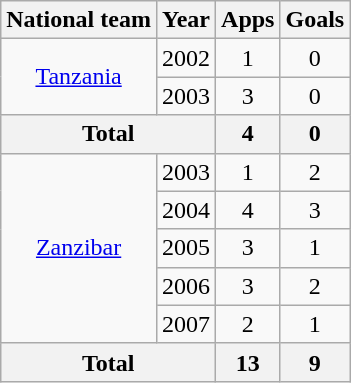<table class="wikitable" style="text-align: center;">
<tr>
<th>National team</th>
<th>Year</th>
<th>Apps</th>
<th>Goals</th>
</tr>
<tr>
<td rowspan="2"><a href='#'>Tanzania</a></td>
<td>2002</td>
<td>1</td>
<td>0</td>
</tr>
<tr>
<td>2003</td>
<td>3</td>
<td>0</td>
</tr>
<tr>
<th colspan="2">Total</th>
<th>4</th>
<th>0</th>
</tr>
<tr>
<td rowspan="5"><a href='#'>Zanzibar</a></td>
<td>2003</td>
<td>1</td>
<td>2</td>
</tr>
<tr>
<td>2004</td>
<td>4</td>
<td>3</td>
</tr>
<tr>
<td>2005</td>
<td>3</td>
<td>1</td>
</tr>
<tr>
<td>2006</td>
<td>3</td>
<td>2</td>
</tr>
<tr>
<td>2007</td>
<td>2</td>
<td>1</td>
</tr>
<tr>
<th colspan="2">Total</th>
<th>13</th>
<th>9</th>
</tr>
</table>
